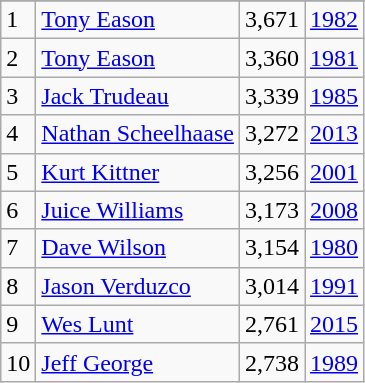<table class="wikitable">
<tr>
</tr>
<tr>
<td>1</td>
<td><a href='#'>Tony Eason</a></td>
<td>3,671</td>
<td><a href='#'>1982</a></td>
</tr>
<tr>
<td>2</td>
<td><a href='#'>Tony Eason</a></td>
<td>3,360</td>
<td><a href='#'>1981</a></td>
</tr>
<tr>
<td>3</td>
<td><a href='#'>Jack Trudeau</a></td>
<td>3,339</td>
<td><a href='#'>1985</a></td>
</tr>
<tr>
<td>4</td>
<td><a href='#'>Nathan Scheelhaase</a></td>
<td>3,272</td>
<td><a href='#'>2013</a></td>
</tr>
<tr>
<td>5</td>
<td><a href='#'>Kurt Kittner</a></td>
<td>3,256</td>
<td><a href='#'>2001</a></td>
</tr>
<tr>
<td>6</td>
<td><a href='#'>Juice Williams</a></td>
<td>3,173</td>
<td><a href='#'>2008</a></td>
</tr>
<tr>
<td>7</td>
<td><a href='#'>Dave Wilson</a></td>
<td>3,154</td>
<td><a href='#'>1980</a></td>
</tr>
<tr>
<td>8</td>
<td><a href='#'>Jason Verduzco</a></td>
<td>3,014</td>
<td><a href='#'>1991</a></td>
</tr>
<tr>
<td>9</td>
<td><a href='#'>Wes Lunt</a></td>
<td>2,761</td>
<td><a href='#'>2015</a></td>
</tr>
<tr>
<td>10</td>
<td><a href='#'>Jeff George</a></td>
<td>2,738</td>
<td><a href='#'>1989</a></td>
</tr>
</table>
